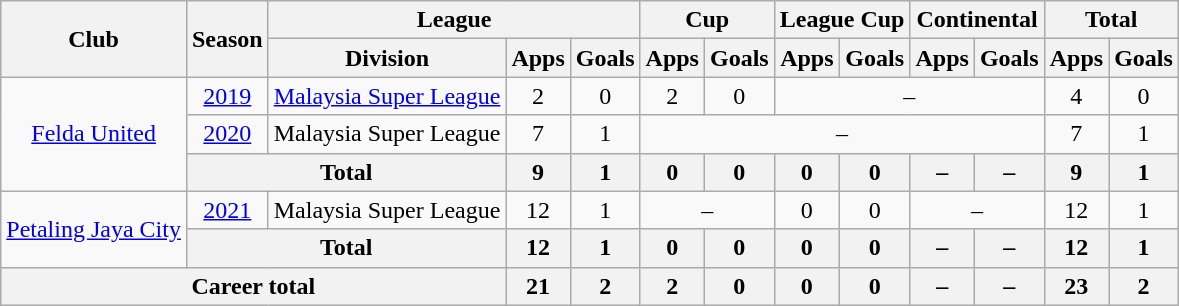<table class=wikitable style="text-align:center">
<tr>
<th rowspan=2>Club</th>
<th rowspan=2>Season</th>
<th colspan=3>League</th>
<th colspan=2>Cup</th>
<th colspan=2>League Cup</th>
<th colspan=2>Continental</th>
<th colspan=2>Total</th>
</tr>
<tr>
<th>Division</th>
<th>Apps</th>
<th>Goals</th>
<th>Apps</th>
<th>Goals</th>
<th>Apps</th>
<th>Goals</th>
<th>Apps</th>
<th>Goals</th>
<th>Apps</th>
<th>Goals</th>
</tr>
<tr>
<td rowspan=3><a href='#'>Felda United</a></td>
<td><a href='#'>2019</a></td>
<td><a href='#'>Malaysia Super League</a></td>
<td>2</td>
<td>0</td>
<td>2</td>
<td>0</td>
<td colspan=4>–</td>
<td>4</td>
<td>0</td>
</tr>
<tr>
<td><a href='#'>2020</a></td>
<td>Malaysia Super League</td>
<td>7</td>
<td>1</td>
<td colspan=6>–</td>
<td>7</td>
<td>1</td>
</tr>
<tr>
<th colspan="2">Total</th>
<th>9</th>
<th>1</th>
<th>0</th>
<th>0</th>
<th>0</th>
<th>0</th>
<th>–</th>
<th>–</th>
<th>9</th>
<th>1</th>
</tr>
<tr>
<td rowspan=2><a href='#'>Petaling Jaya City</a></td>
<td><a href='#'>2021</a></td>
<td>Malaysia Super League</td>
<td>12</td>
<td>1</td>
<td colspan=2>–</td>
<td>0</td>
<td>0</td>
<td colspan=2>–</td>
<td>12</td>
<td>1</td>
</tr>
<tr>
<th colspan="2">Total</th>
<th>12</th>
<th>1</th>
<th>0</th>
<th>0</th>
<th>0</th>
<th>0</th>
<th>–</th>
<th>–</th>
<th>12</th>
<th>1</th>
</tr>
<tr>
<th colspan="3">Career total</th>
<th>21</th>
<th>2</th>
<th>2</th>
<th>0</th>
<th>0</th>
<th>0</th>
<th>–</th>
<th>–</th>
<th>23</th>
<th>2</th>
</tr>
</table>
